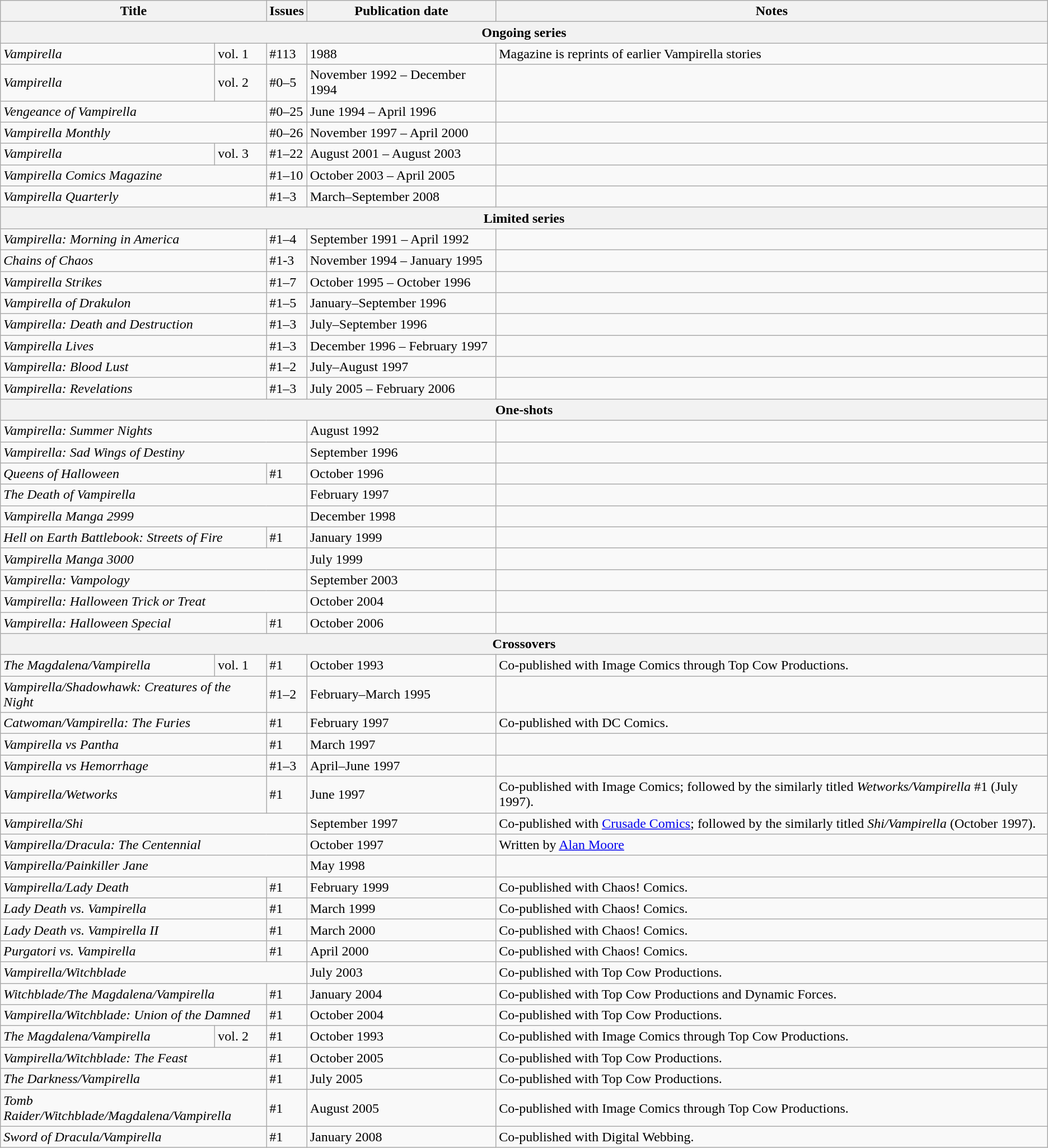<table class="wikitable">
<tr>
<th colspan="2">Title</th>
<th>Issues</th>
<th>Publication date</th>
<th>Notes</th>
</tr>
<tr>
<th colspan="5">Ongoing series</th>
</tr>
<tr>
<td><em>Vampirella</em></td>
<td>vol. 1</td>
<td>#113</td>
<td>1988</td>
<td>Magazine is reprints of earlier Vampirella stories</td>
</tr>
<tr>
<td><em>Vampirella</em></td>
<td>vol. 2</td>
<td>#0–5</td>
<td>November 1992 – December 1994</td>
<td></td>
</tr>
<tr>
<td colspan="2"><em>Vengeance of Vampirella</em></td>
<td>#0–25</td>
<td>June 1994 – April 1996</td>
<td></td>
</tr>
<tr>
<td colspan="2"><em>Vampirella Monthly</em></td>
<td>#0–26</td>
<td>November 1997 – April 2000</td>
<td></td>
</tr>
<tr>
<td><em>Vampirella</em></td>
<td>vol. 3</td>
<td>#1–22</td>
<td>August 2001 – August 2003</td>
<td></td>
</tr>
<tr>
<td colspan="2"><em>Vampirella Comics Magazine</em></td>
<td>#1–10</td>
<td>October 2003 – April 2005</td>
<td></td>
</tr>
<tr>
<td colspan="2"><em>Vampirella Quarterly</em></td>
<td>#1–3</td>
<td>March–September 2008</td>
<td></td>
</tr>
<tr>
<th colspan="5">Limited series</th>
</tr>
<tr>
<td colspan="2"><em>Vampirella: Morning in America</em></td>
<td>#1–4</td>
<td>September 1991 – April 1992</td>
<td></td>
</tr>
<tr>
<td colspan="2"><em>Chains of Chaos</em></td>
<td>#1-3</td>
<td>November 1994 – January 1995</td>
<td></td>
</tr>
<tr>
<td colspan="2"><em>Vampirella Strikes</em></td>
<td>#1–7</td>
<td>October 1995 – October 1996</td>
<td></td>
</tr>
<tr>
<td colspan="2"><em>Vampirella of Drakulon</em></td>
<td>#1–5</td>
<td>January–September 1996</td>
<td></td>
</tr>
<tr>
<td colspan="2"><em>Vampirella: Death and Destruction</em></td>
<td>#1–3</td>
<td>July–September 1996</td>
<td></td>
</tr>
<tr>
<td colspan="2"><em>Vampirella Lives</em></td>
<td>#1–3</td>
<td>December 1996 – February 1997</td>
<td></td>
</tr>
<tr>
<td colspan="2"><em>Vampirella: Blood Lust</em></td>
<td>#1–2</td>
<td>July–August 1997</td>
<td></td>
</tr>
<tr>
<td colspan="2"><em>Vampirella: Revelations</em></td>
<td>#1–3</td>
<td>July 2005 – February 2006</td>
<td></td>
</tr>
<tr>
<th colspan="5">One-shots</th>
</tr>
<tr>
<td colspan="3"><em>Vampirella: Summer Nights</em></td>
<td>August 1992</td>
</tr>
<tr>
<td colspan="3"><em>Vampirella: Sad Wings of Destiny</em></td>
<td>September 1996</td>
<td></td>
</tr>
<tr>
<td colspan="2"><em>Queens of Halloween</em></td>
<td>#1</td>
<td>October 1996</td>
<td></td>
</tr>
<tr>
<td colspan="3"><em>The Death of Vampirella</em></td>
<td>February 1997</td>
<td></td>
</tr>
<tr>
<td colspan="3"><em>Vampirella Manga 2999</em></td>
<td>December 1998</td>
<td></td>
</tr>
<tr>
<td colspan="2"><em>Hell on Earth Battlebook: Streets of Fire</em></td>
<td>#1</td>
<td>January 1999</td>
<td></td>
</tr>
<tr>
<td colspan="3"><em>Vampirella Manga 3000</em></td>
<td>July 1999</td>
<td></td>
</tr>
<tr>
<td colspan="3"><em>Vampirella: Vampology</em></td>
<td>September 2003</td>
<td></td>
</tr>
<tr>
<td colspan="3"><em>Vampirella: Halloween Trick or Treat</em></td>
<td>October 2004</td>
<td></td>
</tr>
<tr>
<td colspan="2"><em>Vampirella: Halloween Special</em></td>
<td>#1</td>
<td>October 2006</td>
<td></td>
</tr>
<tr>
<th colspan="5">Crossovers</th>
</tr>
<tr>
<td><em>The Magdalena/Vampirella</em></td>
<td>vol. 1</td>
<td>#1</td>
<td>October 1993</td>
<td>Co-published with Image Comics through Top Cow Productions.</td>
</tr>
<tr>
<td colspan="2"><em>Vampirella/Shadowhawk: Creatures of the Night</em></td>
<td>#1–2</td>
<td>February–March 1995</td>
<td></td>
</tr>
<tr>
<td colspan="2"><em>Catwoman/Vampirella: The Furies</em></td>
<td>#1</td>
<td>February 1997</td>
<td>Co-published with DC Comics.</td>
</tr>
<tr>
<td colspan="2"><em>Vampirella vs Pantha</em></td>
<td>#1</td>
<td>March 1997</td>
<td></td>
</tr>
<tr>
<td colspan="2"><em>Vampirella vs Hemorrhage</em></td>
<td>#1–3</td>
<td>April–June 1997</td>
<td></td>
</tr>
<tr>
<td colspan="2"><em>Vampirella/Wetworks</em></td>
<td>#1</td>
<td>June 1997</td>
<td>Co-published with Image Comics; followed by the similarly titled <em>Wetworks/Vampirella</em> #1 (July 1997).</td>
</tr>
<tr>
<td colspan="3"><em>Vampirella/Shi</em></td>
<td>September 1997</td>
<td>Co-published with <a href='#'>Crusade Comics</a>; followed by the similarly titled <em>Shi/Vampirella</em> (October 1997).</td>
</tr>
<tr>
<td colspan="3"><em>Vampirella/Dracula: The Centennial</em></td>
<td>October 1997</td>
<td>Written by <a href='#'>Alan Moore</a></td>
</tr>
<tr>
<td colspan="3"><em>Vampirella/Painkiller Jane</em></td>
<td>May 1998</td>
<td></td>
</tr>
<tr>
<td colspan="2"><em>Vampirella/Lady Death</em></td>
<td>#1</td>
<td>February 1999</td>
<td>Co-published with Chaos! Comics.</td>
</tr>
<tr>
<td colspan="2"><em>Lady Death vs. Vampirella</em></td>
<td>#1</td>
<td>March 1999</td>
<td>Co-published with Chaos! Comics.</td>
</tr>
<tr>
<td colspan="2"><em>Lady Death vs. Vampirella II</em></td>
<td>#1</td>
<td>March 2000</td>
<td>Co-published with Chaos! Comics.</td>
</tr>
<tr>
<td colspan=2"><em>Purgatori vs. Vampirella</em></td>
<td>#1</td>
<td>April 2000</td>
<td>Co-published with Chaos! Comics.</td>
</tr>
<tr>
<td colspan="3"><em>Vampirella/Witchblade</em></td>
<td>July 2003</td>
<td>Co-published with Top Cow Productions.</td>
</tr>
<tr>
<td colspan="2"><em>Witchblade/The Magdalena/Vampirella</em></td>
<td>#1</td>
<td>January 2004</td>
<td>Co-published with Top Cow Productions and Dynamic Forces.</td>
</tr>
<tr>
<td colspan="2"><em>Vampirella/Witchblade: Union of the Damned</em></td>
<td>#1</td>
<td>October 2004</td>
<td>Co-published with Top Cow Productions.</td>
</tr>
<tr>
<td><em>The Magdalena/Vampirella</em></td>
<td>vol. 2</td>
<td>#1</td>
<td>October 1993</td>
<td>Co-published with Image Comics through Top Cow Productions.</td>
</tr>
<tr>
<td colspan="2"><em>Vampirella/Witchblade: The Feast</em></td>
<td>#1</td>
<td>October 2005</td>
<td>Co-published with Top Cow Productions.</td>
</tr>
<tr>
<td colspan="2"><em>The Darkness/Vampirella</em></td>
<td>#1</td>
<td>July 2005</td>
<td>Co-published with Top Cow Productions.</td>
</tr>
<tr>
<td colspan="2"><em>Tomb Raider/Witchblade/Magdalena/Vampirella</em></td>
<td>#1</td>
<td>August 2005</td>
<td>Co-published with Image Comics through Top Cow Productions.</td>
</tr>
<tr>
<td colspan="2"><em>Sword of Dracula/Vampirella</em></td>
<td>#1</td>
<td>January 2008</td>
<td>Co-published with Digital Webbing.</td>
</tr>
</table>
